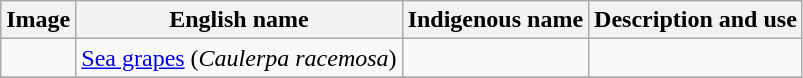<table class="wikitable sortable">
<tr>
<th>Image</th>
<th>English name</th>
<th>Indigenous name</th>
<th>Description and use</th>
</tr>
<tr>
<td></td>
<td><a href='#'>Sea grapes</a> (<em>Caulerpa racemosa</em>)</td>
<td></td>
<td></td>
</tr>
<tr>
</tr>
</table>
